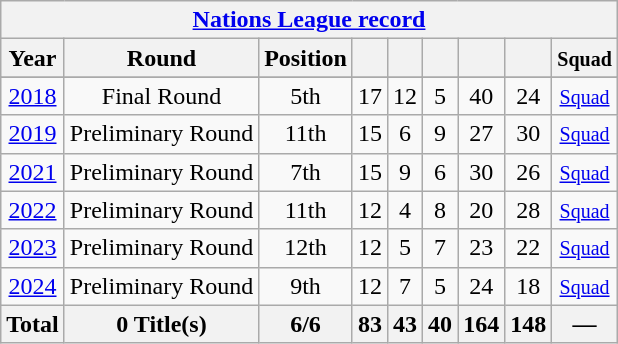<table class="wikitable" style="text-align: center;">
<tr>
<th colspan=9><a href='#'>Nations League record</a></th>
</tr>
<tr>
<th>Year</th>
<th>Round</th>
<th>Position</th>
<th></th>
<th></th>
<th></th>
<th></th>
<th></th>
<th><small>Squad</small></th>
</tr>
<tr bgcolor="efefef">
</tr>
<tr>
<td> <a href='#'>2018</a></td>
<td>Final Round</td>
<td>5th</td>
<td>17</td>
<td>12</td>
<td>5</td>
<td>40</td>
<td>24</td>
<td><small><a href='#'>Squad</a></small></td>
</tr>
<tr>
<td> <a href='#'>2019</a></td>
<td>Preliminary Round</td>
<td>11th</td>
<td>15</td>
<td>6</td>
<td>9</td>
<td>27</td>
<td>30</td>
<td><small><a href='#'>Squad</a></small></td>
</tr>
<tr>
<td> <a href='#'>2021</a></td>
<td>Preliminary Round</td>
<td>7th</td>
<td>15</td>
<td>9</td>
<td>6</td>
<td>30</td>
<td>26</td>
<td><small><a href='#'>Squad</a></small></td>
</tr>
<tr>
<td> <a href='#'>2022</a></td>
<td>Preliminary Round</td>
<td>11th</td>
<td>12</td>
<td>4</td>
<td>8</td>
<td>20</td>
<td>28</td>
<td><small><a href='#'>Squad</a></small></td>
</tr>
<tr>
<td> <a href='#'>2023</a></td>
<td>Preliminary Round</td>
<td>12th</td>
<td>12</td>
<td>5</td>
<td>7</td>
<td>23</td>
<td>22</td>
<td><small><a href='#'>Squad</a></small></td>
</tr>
<tr>
<td> <a href='#'>2024</a></td>
<td>Preliminary Round</td>
<td>9th</td>
<td>12</td>
<td>7</td>
<td>5</td>
<td>24</td>
<td>18</td>
<td><small><a href='#'>Squad</a></small></td>
</tr>
<tr>
<th>Total</th>
<th>0 Title(s)</th>
<th>6/6</th>
<th>83</th>
<th>43</th>
<th>40</th>
<th>164</th>
<th>148</th>
<th>—</th>
</tr>
</table>
